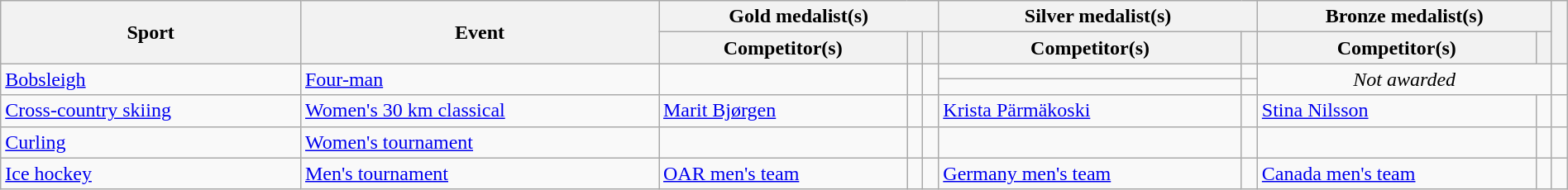<table class="wikitable" style="width:100%;">
<tr>
<th rowspan="2">Sport</th>
<th rowspan="2">Event</th>
<th colspan="3">Gold medalist(s)</th>
<th colspan="2">Silver medalist(s)</th>
<th colspan="2">Bronze medalist(s)</th>
<th rowspan="2"></th>
</tr>
<tr>
<th>Competitor(s)</th>
<th></th>
<th></th>
<th>Competitor(s)</th>
<th></th>
<th>Competitor(s)</th>
<th></th>
</tr>
<tr>
<td rowspan="2"><a href='#'>Bobsleigh</a></td>
<td rowspan="2"><a href='#'>Four-man</a></td>
<td rowspan="2"></td>
<td rowspan="2"></td>
<td rowspan="2"></td>
<td></td>
<td></td>
<td rowspan=2 colspan=2 align=center><em>Not awarded</em></td>
<td rowspan="2"></td>
</tr>
<tr>
<td></td>
<td></td>
</tr>
<tr>
<td><a href='#'>Cross-country skiing</a></td>
<td><a href='#'>Women's 30 km classical</a></td>
<td><a href='#'>Marit Bjørgen</a></td>
<td></td>
<td></td>
<td><a href='#'>Krista Pärmäkoski</a></td>
<td></td>
<td><a href='#'>Stina Nilsson</a></td>
<td></td>
<td></td>
</tr>
<tr>
<td><a href='#'>Curling</a></td>
<td><a href='#'>Women's tournament</a></td>
<td></td>
<td></td>
<td></td>
<td></td>
<td></td>
<td></td>
<td></td>
<td></td>
</tr>
<tr>
<td><a href='#'>Ice hockey</a></td>
<td><a href='#'>Men's tournament</a></td>
<td><a href='#'>OAR men's team</a></td>
<td></td>
<td></td>
<td><a href='#'>Germany men's team</a></td>
<td></td>
<td><a href='#'>Canada men's team</a></td>
<td></td>
<td></td>
</tr>
</table>
